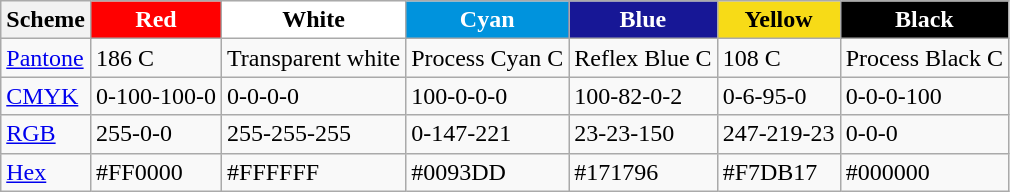<table class="wikitable" style="width: fit-content; text-align: left">
<tr>
<th>Scheme</th>
<th style="background:#ff0000; color:white">Red</th>
<th style="background:#ffffff; color:black">White</th>
<th style="background:#0093dd; color:white">Cyan</th>
<th style="background:#171796; color:white">Blue</th>
<th style="background:#f7db17; color:black">Yellow</th>
<th style="background:#000000; color:white">Black</th>
</tr>
<tr>
<td><a href='#'>Pantone</a></td>
<td>186 C</td>
<td>Transparent white</td>
<td>Process Cyan C</td>
<td>Reflex Blue C</td>
<td>108 C</td>
<td>Process Black C</td>
</tr>
<tr>
<td><a href='#'>CMYK</a></td>
<td>0-100-100-0</td>
<td>0-0-0-0</td>
<td>100-0-0-0</td>
<td>100-82-0-2</td>
<td>0-6-95-0</td>
<td>0-0-0-100</td>
</tr>
<tr>
<td><a href='#'>RGB</a></td>
<td>255-0-0</td>
<td>255-255-255</td>
<td>0-147-221</td>
<td>23-23-150</td>
<td>247-219-23</td>
<td>0-0-0</td>
</tr>
<tr>
<td><a href='#'>Hex</a></td>
<td>#FF0000</td>
<td>#FFFFFF</td>
<td>#0093DD</td>
<td>#171796</td>
<td>#F7DB17</td>
<td>#000000</td>
</tr>
</table>
